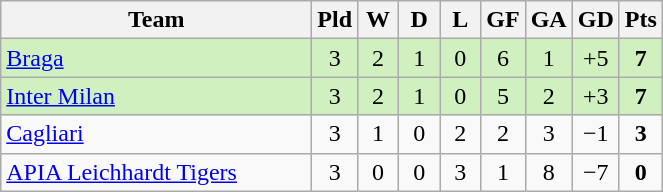<table class=wikitable style="text-align:center">
<tr>
<th width=200>Team</th>
<th width=20>Pld</th>
<th width=20>W</th>
<th width=20>D</th>
<th width=20>L</th>
<th width=20>GF</th>
<th width=20>GA</th>
<th width=20>GD</th>
<th width=20>Pts</th>
</tr>
<tr bgcolor=#d0f0c0>
<td style="text-align:left"> <a href='#'>Braga</a></td>
<td>3</td>
<td>2</td>
<td>1</td>
<td>0</td>
<td>6</td>
<td>1</td>
<td>+5</td>
<td><strong>7</strong></td>
</tr>
<tr bgcolor=#d0f0c0>
<td style="text-align:left"> <a href='#'>Inter Milan</a></td>
<td>3</td>
<td>2</td>
<td>1</td>
<td>0</td>
<td>5</td>
<td>2</td>
<td>+3</td>
<td><strong>7</strong></td>
</tr>
<tr>
<td style="text-align:left"> <a href='#'>Cagliari</a></td>
<td>3</td>
<td>1</td>
<td>0</td>
<td>2</td>
<td>2</td>
<td>3</td>
<td>−1</td>
<td><strong>3</strong></td>
</tr>
<tr>
<td style="text-align:left"> <a href='#'>APIA Leichhardt Tigers</a></td>
<td>3</td>
<td>0</td>
<td>0</td>
<td>3</td>
<td>1</td>
<td>8</td>
<td>−7</td>
<td><strong>0</strong></td>
</tr>
</table>
